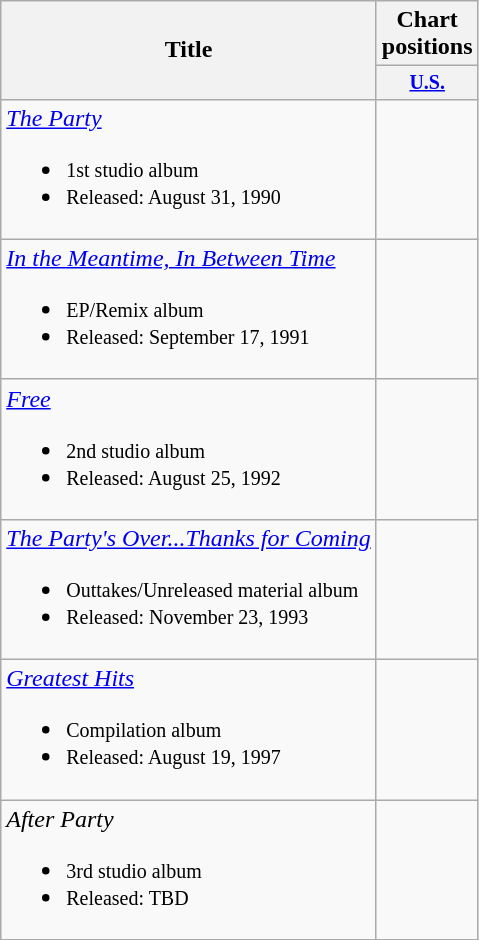<table class="wikitable">
<tr>
<th rowspan="2">Title</th>
<th colspan="1">Chart positions</th>
</tr>
<tr style="font-size:smaller;">
<th width="30"><a href='#'>U.S.</a></th>
</tr>
<tr>
<td><em><a href='#'>The Party</a></em><br><ul><li><small>1st studio album</small></li><li><small>Released: August 31, 1990</small></li></ul></td>
<td></td>
</tr>
<tr>
<td><em><a href='#'>In the Meantime, In Between Time</a></em><br><ul><li><small>EP/Remix album</small></li><li><small>Released: September 17, 1991</small></li></ul></td>
<td></td>
</tr>
<tr>
<td><em><a href='#'>Free</a></em><br><ul><li><small>2nd studio album</small></li><li><small>Released: August 25, 1992</small></li></ul></td>
<td></td>
</tr>
<tr>
<td><em><a href='#'>The Party's Over...Thanks for Coming</a></em><br><ul><li><small>Outtakes/Unreleased material album</small></li><li><small>Released: November 23, 1993</small></li></ul></td>
<td></td>
</tr>
<tr>
<td><em><a href='#'>Greatest Hits</a></em><br><ul><li><small>Compilation album</small></li><li><small>Released: August 19, 1997</small></li></ul></td>
<td></td>
</tr>
<tr>
<td><em> After Party </em><br><ul><li><small>3rd studio album</small></li><li><small>Released: TBD </small></li></ul></td>
<td></td>
</tr>
<tr>
</tr>
</table>
